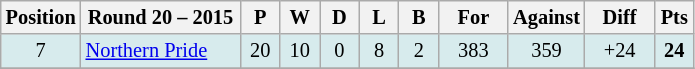<table class="wikitable" style="text-align:center; font-size:85%;">
<tr>
<th width=40 abbr="Position">Position</th>
<th width=100>Round 20 – 2015</th>
<th width=20 abbr="Played">P</th>
<th width=20 abbr="Won">W</th>
<th width=20 abbr="Drawn">D</th>
<th width=20 abbr="Lost">L</th>
<th width=20 abbr="Bye">B</th>
<th width=40 abbr="Points for">For</th>
<th width=40 abbr="Points against">Against</th>
<th width=40 abbr="Points difference">Diff</th>
<th width=20 abbr="Points">Pts</th>
</tr>
<tr style="background: #d7ebed;">
<td>7</td>
<td style="text-align:left;"> <a href='#'>Northern Pride</a></td>
<td>20</td>
<td>10</td>
<td>0</td>
<td>8</td>
<td>2</td>
<td>383</td>
<td>359</td>
<td>+24</td>
<td><strong>24</strong></td>
</tr>
<tr>
</tr>
</table>
